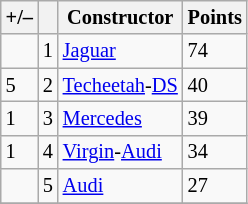<table class="wikitable" style="font-size: 85%">
<tr>
<th scope="col">+/–</th>
<th scope="col"></th>
<th scope="col">Constructor</th>
<th scope="col">Points</th>
</tr>
<tr>
<td align="left"></td>
<td align="center">1</td>
<td> <a href='#'>Jaguar</a></td>
<td align="left">74</td>
</tr>
<tr>
<td align="left"> 5</td>
<td align="center">2</td>
<td> <a href='#'>Techeetah</a>-<a href='#'>DS</a></td>
<td align="left">40</td>
</tr>
<tr>
<td align="left"> 1</td>
<td align="center">3</td>
<td> <a href='#'>Mercedes</a></td>
<td align="left">39</td>
</tr>
<tr>
<td align="left"> 1</td>
<td align="center">4</td>
<td> <a href='#'>Virgin</a>-<a href='#'>Audi</a></td>
<td align="left">34</td>
</tr>
<tr>
<td align="left"></td>
<td align="center">5</td>
<td> <a href='#'>Audi</a></td>
<td align="left">27</td>
</tr>
<tr>
</tr>
</table>
